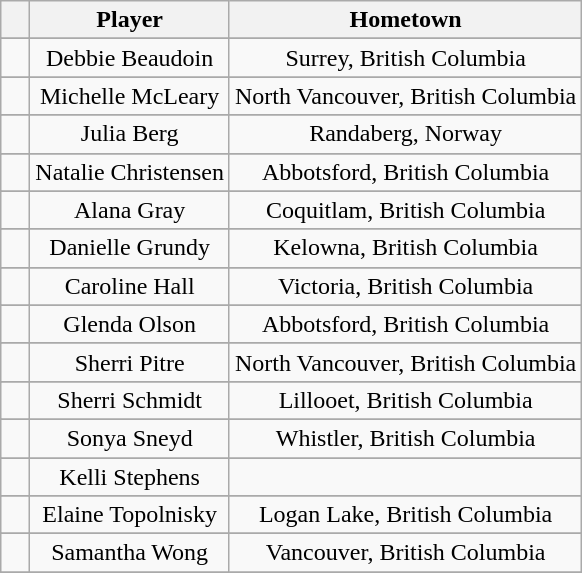<table class="wikitable" style="text-align:center">
<tr>
<th width=5%></th>
<th !width=10%>Player</th>
<th !width=10%>Hometown</th>
</tr>
<tr>
</tr>
<tr>
<td></td>
<td>Debbie Beaudoin</td>
<td>Surrey, British Columbia</td>
</tr>
<tr>
</tr>
<tr>
<td></td>
<td>Michelle McLeary</td>
<td>North Vancouver, British Columbia</td>
</tr>
<tr>
</tr>
<tr>
<td></td>
<td>Julia Berg</td>
<td>Randaberg, Norway</td>
</tr>
<tr>
</tr>
<tr>
<td></td>
<td>Natalie Christensen</td>
<td>Abbotsford, British Columbia</td>
</tr>
<tr>
</tr>
<tr>
<td></td>
<td>Alana Gray</td>
<td>Coquitlam, British Columbia</td>
</tr>
<tr>
</tr>
<tr>
<td></td>
<td>Danielle Grundy</td>
<td>Kelowna, British Columbia</td>
</tr>
<tr>
</tr>
<tr>
<td></td>
<td>Caroline Hall</td>
<td>Victoria, British Columbia</td>
</tr>
<tr>
</tr>
<tr>
<td></td>
<td>Glenda Olson</td>
<td>Abbotsford, British Columbia</td>
</tr>
<tr>
</tr>
<tr>
<td></td>
<td>Sherri Pitre</td>
<td>North Vancouver, British Columbia</td>
</tr>
<tr>
</tr>
<tr>
<td></td>
<td>Sherri Schmidt</td>
<td>Lillooet, British Columbia</td>
</tr>
<tr>
</tr>
<tr>
<td></td>
<td>Sonya Sneyd</td>
<td>Whistler, British Columbia</td>
</tr>
<tr>
</tr>
<tr>
<td></td>
<td>Kelli Stephens</td>
<td></td>
</tr>
<tr>
</tr>
<tr>
<td></td>
<td>Elaine Topolnisky</td>
<td>Logan Lake, British Columbia</td>
</tr>
<tr>
</tr>
<tr>
<td></td>
<td>Samantha Wong</td>
<td>Vancouver, British Columbia</td>
</tr>
<tr>
</tr>
</table>
